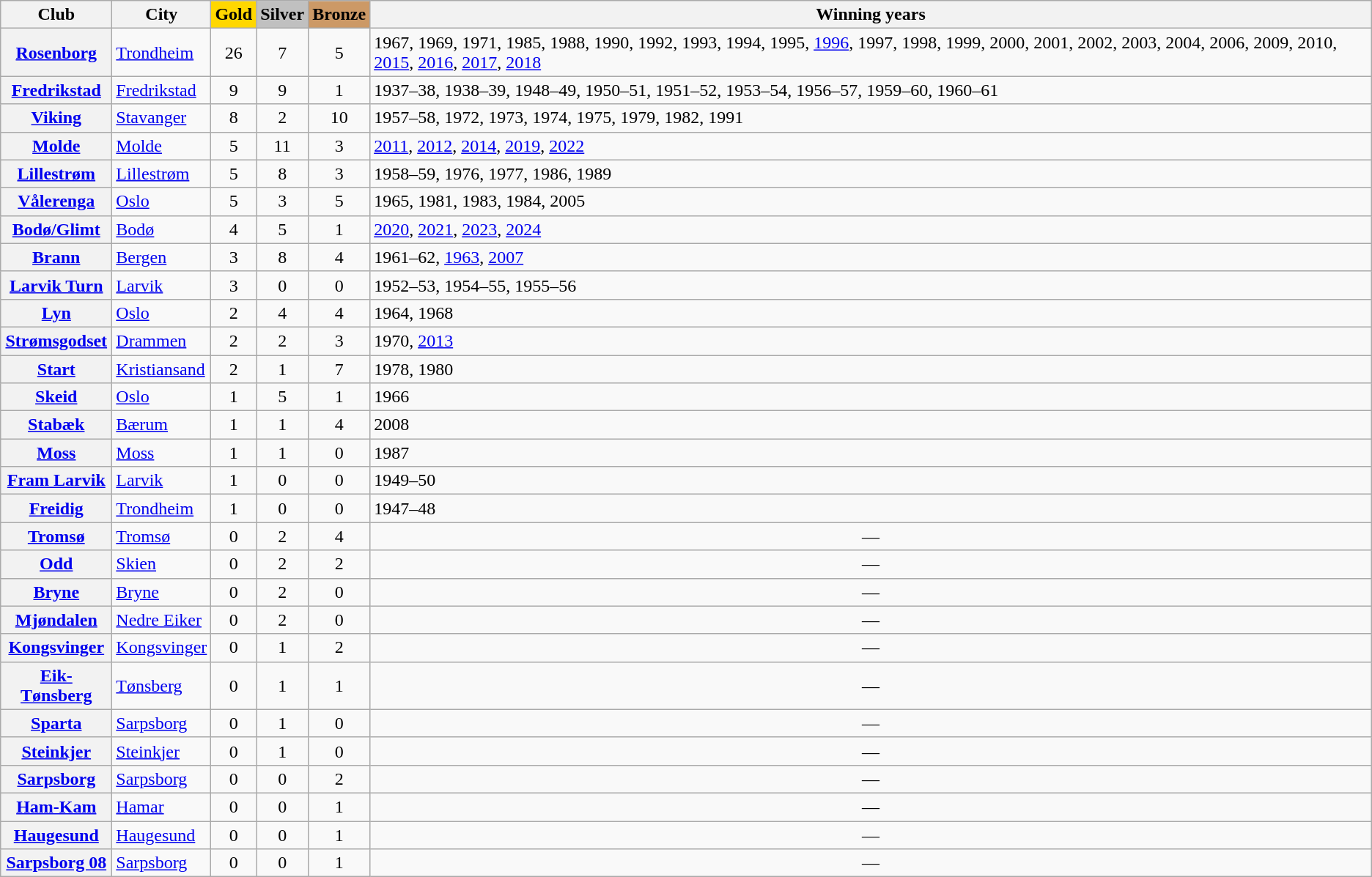<table class="wikitable plainrowheaders sortable">
<tr>
<th scope=col>Club</th>
<th scope=col>City</th>
<th scope=col style="background: gold;">Gold</th>
<th scope=col style="background: silver;">Silver</th>
<th scope=col style="background: #cc9966;" ">Bronze</th>
<th scope=col>Winning years</th>
</tr>
<tr>
<th scope=row><strong><a href='#'>Rosenborg</a></strong></th>
<td><a href='#'>Trondheim</a></td>
<td align=center>26</td>
<td align=center>7</td>
<td align=center>5</td>
<td>1967, 1969, 1971, 1985, 1988, 1990, 1992, 1993, 1994, 1995, <a href='#'>1996</a>, 1997, 1998, 1999, 2000, 2001, 2002, 2003, 2004, 2006, 2009, 2010, <a href='#'>2015</a>, <a href='#'>2016</a>, <a href='#'>2017</a>, <a href='#'>2018</a></td>
</tr>
<tr>
<th scope=row><strong><a href='#'>Fredrikstad</a></strong></th>
<td><a href='#'>Fredrikstad</a></td>
<td align=center>9</td>
<td align=center>9</td>
<td align=center>1</td>
<td>1937–38, 1938–39, 1948–49, 1950–51, 1951–52, 1953–54, 1956–57, 1959–60, 1960–61</td>
</tr>
<tr>
<th scope=row><strong><a href='#'>Viking</a></strong></th>
<td><a href='#'>Stavanger</a></td>
<td align=center>8</td>
<td align=center>2</td>
<td align=center>10</td>
<td>1957–58, 1972, 1973, 1974, 1975, 1979, 1982, 1991</td>
</tr>
<tr>
<th scope=row><strong><a href='#'>Molde</a></strong></th>
<td><a href='#'>Molde</a></td>
<td align=center>5</td>
<td align=center>11</td>
<td align=center>3</td>
<td><a href='#'>2011</a>, <a href='#'>2012</a>, <a href='#'>2014</a>, <a href='#'>2019</a>, <a href='#'>2022</a></td>
</tr>
<tr>
<th scope=row><a href='#'>Lillestrøm</a></th>
<td><a href='#'>Lillestrøm</a></td>
<td align=center>5</td>
<td align=center>8</td>
<td align=center>3</td>
<td>1958–59, 1976, 1977, 1986, 1989</td>
</tr>
<tr>
<th scope=row><strong><a href='#'>Vålerenga</a></strong></th>
<td><a href='#'>Oslo</a></td>
<td align=center>5</td>
<td align=center>3</td>
<td align=center>5</td>
<td>1965, 1981, 1983, 1984, 2005</td>
</tr>
<tr>
<th scope=row><strong><a href='#'>Bodø/Glimt</a></strong></th>
<td><a href='#'>Bodø</a></td>
<td align=center>4</td>
<td align=center>5</td>
<td align=center>1</td>
<td><a href='#'>2020</a>, <a href='#'>2021</a>, <a href='#'>2023</a>, <a href='#'>2024</a></td>
</tr>
<tr>
<th scope=row><strong><a href='#'>Brann</a></strong></th>
<td><a href='#'>Bergen</a></td>
<td align=center>3</td>
<td align=center>8</td>
<td align=center>4</td>
<td>1961–62, <a href='#'>1963</a>, <a href='#'>2007</a></td>
</tr>
<tr>
<th scope=row><a href='#'>Larvik Turn</a></th>
<td><a href='#'>Larvik</a></td>
<td align=center>3</td>
<td align=center>0</td>
<td align=center>0</td>
<td>1952–53, 1954–55, 1955–56</td>
</tr>
<tr>
<th scope=row><a href='#'>Lyn</a></th>
<td><a href='#'>Oslo</a></td>
<td align=center>2</td>
<td align=center>4</td>
<td align=center>4</td>
<td>1964, 1968</td>
</tr>
<tr>
<th scope=row><strong><a href='#'>Strømsgodset</a></strong></th>
<td><a href='#'>Drammen</a></td>
<td align=center>2</td>
<td align=center>2</td>
<td align=center>3</td>
<td>1970, <a href='#'>2013</a></td>
</tr>
<tr>
<th scope=row><a href='#'>Start</a></th>
<td><a href='#'>Kristiansand</a></td>
<td align=center>2</td>
<td align=center>1</td>
<td align=center>7</td>
<td>1978, 1980</td>
</tr>
<tr>
<th scope=row><a href='#'>Skeid</a></th>
<td><a href='#'>Oslo</a></td>
<td align=center>1</td>
<td align=center>5</td>
<td align=center>1</td>
<td>1966</td>
</tr>
<tr>
<th scope=row><a href='#'>Stabæk</a></th>
<td><a href='#'>Bærum</a></td>
<td align=center>1</td>
<td align=center>1</td>
<td align=center>4</td>
<td>2008</td>
</tr>
<tr>
<th scope=row><a href='#'>Moss</a></th>
<td><a href='#'>Moss</a></td>
<td align=center>1</td>
<td align=center>1</td>
<td align=center>0</td>
<td>1987</td>
</tr>
<tr>
<th scope=row><a href='#'>Fram Larvik</a></th>
<td><a href='#'>Larvik</a></td>
<td align=center>1</td>
<td align=center>0</td>
<td align=center>0</td>
<td>1949–50</td>
</tr>
<tr>
<th scope=row><a href='#'>Freidig</a></th>
<td><a href='#'>Trondheim</a></td>
<td align=center>1</td>
<td align=center>0</td>
<td align=center>0</td>
<td>1947–48</td>
</tr>
<tr>
<th scope=row><strong><a href='#'>Tromsø</a></strong></th>
<td><a href='#'>Tromsø</a></td>
<td align=center>0</td>
<td align=center>2</td>
<td align=center>4</td>
<td align=center>—</td>
</tr>
<tr>
<th scope=row><a href='#'>Odd</a></th>
<td><a href='#'>Skien</a></td>
<td align=center>0</td>
<td align=center>2</td>
<td align=center>2</td>
<td align=center>—</td>
</tr>
<tr>
<th scope=row><strong><a href='#'>Bryne</a></strong></th>
<td><a href='#'>Bryne</a></td>
<td align=center>0</td>
<td align=center>2</td>
<td align=center>0</td>
<td align=center>—</td>
</tr>
<tr>
<th scope=row><a href='#'>Mjøndalen</a></th>
<td><a href='#'>Nedre Eiker</a></td>
<td align=center>0</td>
<td align=center>2</td>
<td align=center>0</td>
<td align=center>—</td>
</tr>
<tr>
<th scope=row><a href='#'>Kongsvinger</a></th>
<td><a href='#'>Kongsvinger</a></td>
<td align=center>0</td>
<td align=center>1</td>
<td align=center>2</td>
<td align=center>—</td>
</tr>
<tr>
<th scope=row><a href='#'>Eik-Tønsberg</a></th>
<td><a href='#'>Tønsberg</a></td>
<td align=center>0</td>
<td align=center>1</td>
<td align=center>1</td>
<td align=center>—</td>
</tr>
<tr>
<th scope=row><a href='#'>Sparta</a></th>
<td><a href='#'>Sarpsborg</a></td>
<td align=center>0</td>
<td align=center>1</td>
<td align=center>0</td>
<td align=center>—</td>
</tr>
<tr>
<th scope=row><a href='#'>Steinkjer</a></th>
<td><a href='#'>Steinkjer</a></td>
<td align=center>0</td>
<td align=center>1</td>
<td align=center>0</td>
<td align=center>—</td>
</tr>
<tr>
<th scope=row><a href='#'>Sarpsborg</a></th>
<td><a href='#'>Sarpsborg</a></td>
<td align=center>0</td>
<td align=center>0</td>
<td align=center>2</td>
<td align=center>—</td>
</tr>
<tr>
<th scope=row><strong><a href='#'>Ham-Kam</a></strong></th>
<td><a href='#'>Hamar</a></td>
<td align=center>0</td>
<td align=center>0</td>
<td align=center>1</td>
<td align=center>—</td>
</tr>
<tr>
<th scope=row><strong><a href='#'>Haugesund</a></strong></th>
<td><a href='#'>Haugesund</a></td>
<td align=center>0</td>
<td align=center>0</td>
<td align=center>1</td>
<td align=center>—</td>
</tr>
<tr>
<th scope=row><strong><a href='#'>Sarpsborg 08</a></strong></th>
<td><a href='#'>Sarpsborg</a></td>
<td align=center>0</td>
<td align=center>0</td>
<td align=center>1</td>
<td align=center>—</td>
</tr>
</table>
